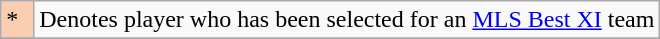<table class="wikitable">
<tr>
<td bgcolor="#FBCEB1" width="5%">*</td>
<td>Denotes player who has been selected for an <a href='#'>MLS Best XI</a> team</td>
</tr>
<tr>
</tr>
</table>
